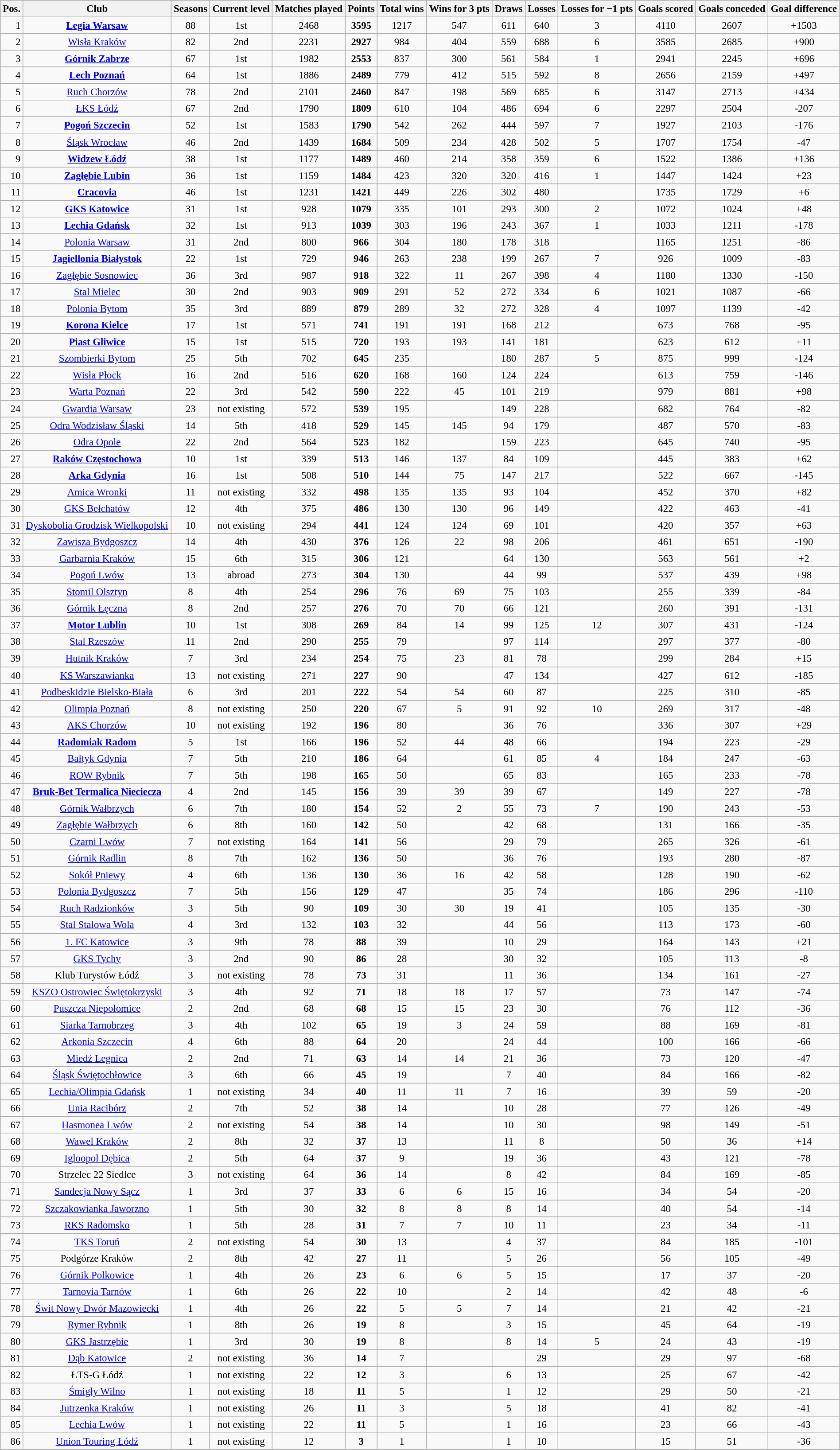<table class="wikitable sortable" style="width:100%; margin:0;  font-size:95%">
<tr>
<th>Pos.</th>
<th>Club</th>
<th>Seasons</th>
<th>Current level</th>
<th>Matches played</th>
<th>Points</th>
<th>Total wins</th>
<th>Wins for 3 pts</th>
<th>Draws</th>
<th>Losses</th>
<th>Losses for −1 pts</th>
<th>Goals scored</th>
<th>Goals conceded</th>
<th>Goal difference</th>
</tr>
<tr -->
<td align="right">1</td>
<td align="center"><strong><a href='#'>Legia Warsaw</a></strong></td>
<td align="center">88</td>
<td align="center">1st</td>
<td align="center">2468</td>
<td align="center"><strong>3595</strong></td>
<td align="center">1217</td>
<td align="center">547</td>
<td align="center">611</td>
<td align="center">640</td>
<td align="center">3</td>
<td align="center">4110</td>
<td align="center">2607</td>
<td align="center">+1503</td>
</tr>
<tr -->
<td align="right">2</td>
<td align="center"><a href='#'>Wisła Kraków</a></td>
<td align="center">82</td>
<td align="center">2nd</td>
<td align="center">2231</td>
<td align="center"><strong>2927</strong></td>
<td align="center">984</td>
<td align="center">404</td>
<td align="center">559</td>
<td align="center">688</td>
<td align="center">6</td>
<td align="center">3585</td>
<td align="center">2685</td>
<td align="center">+900</td>
</tr>
<tr -->
<td align="right">3</td>
<td align="center"><strong><a href='#'>Górnik Zabrze</a></strong></td>
<td align="center">67</td>
<td align="center">1st</td>
<td align="center">1982</td>
<td align="center"><strong>2553</strong></td>
<td align="center">837</td>
<td align="center">300</td>
<td align="center">561</td>
<td align="center">584</td>
<td align="center">1</td>
<td align="center">2941</td>
<td align="center">2245</td>
<td align="center">+696</td>
</tr>
<tr -->
<td align="right">4</td>
<td align="center"><strong><a href='#'>Lech Poznań</a></strong></td>
<td align="center">64</td>
<td align="center">1st</td>
<td align="center">1886</td>
<td align="center"><strong>2489</strong></td>
<td align="center">779</td>
<td align="center">412</td>
<td align="center">515</td>
<td align="center">592</td>
<td align="center">8</td>
<td align="center">2656</td>
<td align="center">2159</td>
<td align="center">+497</td>
</tr>
<tr -->
<td align="right">5</td>
<td align="center"><a href='#'>Ruch Chorzów</a></td>
<td align="center">78</td>
<td align="center">2nd</td>
<td align="center">2101</td>
<td align="center"><strong>2460</strong></td>
<td align="center">847</td>
<td align="center">198</td>
<td align="center">569</td>
<td align="center">685</td>
<td align="center">6</td>
<td align="center">3147</td>
<td align="center">2713</td>
<td align="center">+434</td>
</tr>
<tr -->
<td align="right">6</td>
<td align="center"><a href='#'>ŁKS Łódź</a></td>
<td align="center">67</td>
<td align="center">2nd</td>
<td align="center">1790</td>
<td align="center"><strong>1809</strong></td>
<td align="center">610</td>
<td align="center">104</td>
<td align="center">486</td>
<td align="center">694</td>
<td align="center">6</td>
<td align="center">2297</td>
<td align="center">2504</td>
<td align="center">-207</td>
</tr>
<tr -->
<td align="right">7</td>
<td align="center"><strong><a href='#'>Pogoń Szczecin</a></strong></td>
<td align="center">52</td>
<td align="center">1st</td>
<td align="center">1583</td>
<td align="center"><strong>1790</strong></td>
<td align="center">542</td>
<td align="center">262</td>
<td align="center">444</td>
<td align="center">597</td>
<td align="center">7</td>
<td align="center">1927</td>
<td align="center">2103</td>
<td align="center">-176</td>
</tr>
<tr -->
<td align="right">8</td>
<td align="center"><a href='#'>Śląsk Wrocław</a></td>
<td align="center">46</td>
<td align="center">2nd</td>
<td align="center">1439</td>
<td align="center"><strong>1684</strong></td>
<td align="center">509</td>
<td align="center">234</td>
<td align="center">428</td>
<td align="center">502</td>
<td align="center">5</td>
<td align="center">1707</td>
<td align="center">1754</td>
<td align="center">-47</td>
</tr>
<tr -->
<td align="right">9</td>
<td align="center"><strong><a href='#'>Widzew Łódź</a></strong></td>
<td align="center">38</td>
<td align="center">1st</td>
<td align="center">1177</td>
<td align="center"><strong>1489</strong></td>
<td align="center">460</td>
<td align="center">214</td>
<td align="center">358</td>
<td align="center">359</td>
<td align="center">6</td>
<td align="center">1522</td>
<td align="center">1386</td>
<td align="center">+136</td>
</tr>
<tr -->
<td align="right">10</td>
<td align="center"><strong><a href='#'>Zagłębie Lubin</a></strong></td>
<td align="center">36</td>
<td align="center">1st</td>
<td align="center">1159</td>
<td align="center"><strong>1484</strong></td>
<td align="center">423</td>
<td align="center">320</td>
<td align="center">320</td>
<td align="center">416</td>
<td align="center">1</td>
<td align="center">1447</td>
<td align="center">1424</td>
<td align="center">+23</td>
</tr>
<tr -->
<td align="right">11</td>
<td align="center"><strong><a href='#'>Cracovia</a></strong></td>
<td align="center">46</td>
<td align="center">1st</td>
<td align="center">1231</td>
<td align="center"><strong>1421</strong></td>
<td align="center">449</td>
<td align="center">226</td>
<td align="center">302</td>
<td align="center">480</td>
<td align="center"></td>
<td align="center">1735</td>
<td align="center">1729</td>
<td align="center">+6</td>
</tr>
<tr -->
<td align="right">12</td>
<td align="center"><strong><a href='#'>GKS Katowice</a></strong></td>
<td align="center">31</td>
<td align="center">1st</td>
<td align="center">928</td>
<td align="center"><strong>1079</strong></td>
<td align="center">335</td>
<td align="center">101</td>
<td align="center">293</td>
<td align="center">300</td>
<td align="center">2</td>
<td align="center">1072</td>
<td align="center">1024</td>
<td align="center">+48</td>
</tr>
<tr -->
<td align="right">13</td>
<td align="center"><strong><a href='#'>Lechia Gdańsk</a></strong></td>
<td align="center">32</td>
<td align="center">1st</td>
<td align="center">913</td>
<td align="center"><strong>1039</strong></td>
<td align="center">303</td>
<td align="center">196</td>
<td align="center">243</td>
<td align="center">367</td>
<td align="center">1</td>
<td align="center">1033</td>
<td align="center">1211</td>
<td align="center">-178</td>
</tr>
<tr -->
<td align="right">14</td>
<td align="center"><a href='#'>Polonia Warsaw</a></td>
<td align="center">31</td>
<td align="center">2nd</td>
<td align="center">800</td>
<td align="center"><strong>966</strong></td>
<td align="center">304</td>
<td align="center">180</td>
<td align="center">178</td>
<td align="center">318</td>
<td align="center"></td>
<td align="center">1165</td>
<td align="center">1251</td>
<td align="center">-86</td>
</tr>
<tr -->
<td align="right">15</td>
<td align="center"><strong><a href='#'>Jagiellonia Białystok</a></strong></td>
<td align="center">22</td>
<td align="center">1st</td>
<td align="center">729</td>
<td align="center"><strong>946</strong></td>
<td align="center">263</td>
<td align="center">238</td>
<td align="center">199</td>
<td align="center">267</td>
<td align="center">7</td>
<td align="center">926</td>
<td align="center">1009</td>
<td align="center">-83</td>
</tr>
<tr -->
<td align="right">16</td>
<td align="center"><a href='#'>Zagłębie Sosnowiec</a></td>
<td align="center">36</td>
<td align="center">3rd</td>
<td align="center">987</td>
<td align="center"><strong>918</strong></td>
<td align="center">322</td>
<td align="center">11</td>
<td align="center">267</td>
<td align="center">398</td>
<td align="center">4</td>
<td align="center">1180</td>
<td align="center">1330</td>
<td align="center">-150</td>
</tr>
<tr -->
<td align="right">17</td>
<td align="center"><a href='#'>Stal Mielec</a></td>
<td align="center">30</td>
<td align="center">2nd</td>
<td align="center">903</td>
<td align="center"><strong>909</strong></td>
<td align="center">291</td>
<td align="center">52</td>
<td align="center">272</td>
<td align="center">334</td>
<td align="center">6</td>
<td align="center">1021</td>
<td align="center">1087</td>
<td align="center">-66</td>
</tr>
<tr -->
<td align="right">18</td>
<td align="center"><a href='#'>Polonia Bytom</a></td>
<td align="center">35</td>
<td align="center">3rd</td>
<td align="center">889</td>
<td align="center"><strong>879</strong></td>
<td align="center">289</td>
<td align="center">32</td>
<td align="center">272</td>
<td align="center">328</td>
<td align="center">4</td>
<td align="center">1097</td>
<td align="center">1139</td>
<td align="center">-42</td>
</tr>
<tr -->
<td align="right">19</td>
<td align="center"><strong><a href='#'>Korona Kielce</a></strong></td>
<td align="center">17</td>
<td align="center">1st</td>
<td align="center">571</td>
<td align="center"><strong>741</strong></td>
<td align="center">191</td>
<td align="center">191</td>
<td align="center">168</td>
<td align="center">212</td>
<td align="center"></td>
<td align="center">673</td>
<td align="center">768</td>
<td align="center">-95</td>
</tr>
<tr -->
<td align="right">20</td>
<td align="center"><strong><a href='#'>Piast Gliwice</a></strong></td>
<td align="center">15</td>
<td align="center">1st</td>
<td align="center">515</td>
<td align="center"><strong>720</strong></td>
<td align="center">193</td>
<td align="center">193</td>
<td align="center">141</td>
<td align="center">181</td>
<td align="center"></td>
<td align="center">623</td>
<td align="center">612</td>
<td align="center">+11</td>
</tr>
<tr -->
<td align="right">21</td>
<td align="center"><a href='#'>Szombierki Bytom</a></td>
<td align="center">25</td>
<td align="center">5th</td>
<td align="center">702</td>
<td align="center"><strong>645</strong></td>
<td align="center">235</td>
<td align="center"></td>
<td align="center">180</td>
<td align="center">287</td>
<td align="center">5</td>
<td align="center">875</td>
<td align="center">999</td>
<td align="center">-124</td>
</tr>
<tr -->
<td align="right">22</td>
<td align="center"><a href='#'>Wisła Płock</a></td>
<td align="center">16</td>
<td align="center">2nd</td>
<td align="center">516</td>
<td align="center"><strong>620</strong></td>
<td align="center">168</td>
<td align="center">160</td>
<td align="center">124</td>
<td align="center">224</td>
<td align="center"></td>
<td align="center">613</td>
<td align="center">759</td>
<td align="center">-146</td>
</tr>
<tr -->
<td align="right">23</td>
<td align="center"><a href='#'>Warta Poznań</a></td>
<td align="center">22</td>
<td align="center">3rd</td>
<td align="center">542</td>
<td align="center"><strong>590</strong></td>
<td align="center">222</td>
<td align="center">45</td>
<td align="center">101</td>
<td align="center">219</td>
<td align="center"></td>
<td align="center">979</td>
<td align="center">881</td>
<td align="center">+98</td>
</tr>
<tr -->
<td align="right">24</td>
<td align="center"><a href='#'>Gwardia Warsaw</a></td>
<td align="center">23</td>
<td align="center">not existing</td>
<td align="center">572</td>
<td align="center"><strong>539</strong></td>
<td align="center">195</td>
<td align="center"></td>
<td align="center">149</td>
<td align="center">228</td>
<td align="center"></td>
<td align="center">682</td>
<td align="center">764</td>
<td align="center">-82</td>
</tr>
<tr -->
<td align="right">25</td>
<td align="center"><a href='#'>Odra Wodzisław Śląski</a></td>
<td align="center">14</td>
<td align="center">5th</td>
<td align="center">418</td>
<td align="center"><strong>529</strong></td>
<td align="center">145</td>
<td align="center">145</td>
<td align="center">94</td>
<td align="center">179</td>
<td align="center"></td>
<td align="center">487</td>
<td align="center">570</td>
<td align="center">-83</td>
</tr>
<tr -->
<td align="right">26</td>
<td align="center"><a href='#'>Odra Opole</a></td>
<td align="center">22</td>
<td align="center">2nd</td>
<td align="center">564</td>
<td align="center"><strong>523</strong></td>
<td align="center">182</td>
<td align="center"></td>
<td align="center">159</td>
<td align="center">223</td>
<td align="center"></td>
<td align="center">645</td>
<td align="center">740</td>
<td align="center">-95</td>
</tr>
<tr -->
<td align="right">27</td>
<td align="center"><strong><a href='#'>Raków Częstochowa</a></strong></td>
<td align="center">10</td>
<td align="center">1st</td>
<td align="center">339</td>
<td align="center"><strong>513</strong></td>
<td align="center">146</td>
<td align="center">137</td>
<td align="center">84</td>
<td align="center">109</td>
<td align="center"></td>
<td align="center">445</td>
<td align="center">383</td>
<td align="center">+62</td>
</tr>
<tr -->
<td align="right">28</td>
<td align="center"><strong><a href='#'>Arka Gdynia</a></strong></td>
<td align="center">16</td>
<td align="center">1st</td>
<td align="center">508</td>
<td align="center"><strong>510</strong></td>
<td align="center">144</td>
<td align="center">75</td>
<td align="center">147</td>
<td align="center">217</td>
<td align="center"></td>
<td align="center">522</td>
<td align="center">667</td>
<td align="center">-145</td>
</tr>
<tr -->
<td align="right">29</td>
<td align="center"><a href='#'>Amica Wronki</a></td>
<td align="center">11</td>
<td align="center">not existing</td>
<td align="center">332</td>
<td align="center"><strong>498</strong></td>
<td align="center">135</td>
<td align="center">135</td>
<td align="center">93</td>
<td align="center">104</td>
<td align="center"></td>
<td align="center">452</td>
<td align="center">370</td>
<td align="center">+82</td>
</tr>
<tr -->
<td align="right">30</td>
<td align="center"><a href='#'>GKS Bełchatów</a></td>
<td align="center">12</td>
<td align="center">4th</td>
<td align="center">375</td>
<td align="center"><strong>486</strong></td>
<td align="center">130</td>
<td align="center">130</td>
<td align="center">96</td>
<td align="center">149</td>
<td align="center"></td>
<td align="center">422</td>
<td align="center">463</td>
<td align="center">-41</td>
</tr>
<tr -->
<td align="right">31</td>
<td align="center"><a href='#'>Dyskobolia Grodzisk Wielkopolski</a></td>
<td align="center">10</td>
<td align="center">not existing</td>
<td align="center">294</td>
<td align="center"><strong>441</strong></td>
<td align="center">124</td>
<td align="center">124</td>
<td align="center">69</td>
<td align="center">101</td>
<td align="center"></td>
<td align="center">420</td>
<td align="center">357</td>
<td align="center">+63</td>
</tr>
<tr -->
<td align="right">32</td>
<td align="center"><a href='#'>Zawisza Bydgoszcz</a></td>
<td align="center">14</td>
<td align="center">4th</td>
<td align="center">430</td>
<td align="center"><strong>376</strong></td>
<td align="center">126</td>
<td align="center">22</td>
<td align="center">98</td>
<td align="center">206</td>
<td align="center"></td>
<td align="center">461</td>
<td align="center">651</td>
<td align="center">-190</td>
</tr>
<tr -->
<td align="right">33</td>
<td align="center"><a href='#'>Garbarnia Kraków</a></td>
<td align="center">15</td>
<td align="center">6th</td>
<td align="center">315</td>
<td align="center"><strong>306</strong></td>
<td align="center">121</td>
<td align="center"></td>
<td align="center">64</td>
<td align="center">130</td>
<td align="center"></td>
<td align="center">563</td>
<td align="center">561</td>
<td align="center">+2</td>
</tr>
<tr -->
<td align="right">34</td>
<td align="center"><a href='#'>Pogoń Lwów</a></td>
<td align="center">13</td>
<td align="center">abroad</td>
<td align="center">273</td>
<td align="center"><strong>304</strong></td>
<td align="center">130</td>
<td align="center"></td>
<td align="center">44</td>
<td align="center">99</td>
<td align="center"></td>
<td align="center">537</td>
<td align="center">439</td>
<td align="center">+98</td>
</tr>
<tr -->
<td align="right">35</td>
<td align="center"><a href='#'>Stomil Olsztyn</a></td>
<td align="center">8</td>
<td align="center">4th</td>
<td align="center">254</td>
<td align="center"><strong>296</strong></td>
<td align="center">76</td>
<td align="center">69</td>
<td align="center">75</td>
<td align="center">103</td>
<td align="center"></td>
<td align="center">255</td>
<td align="center">339</td>
<td align="center">-84</td>
</tr>
<tr -->
<td align="right">36</td>
<td align="center"><a href='#'>Górnik Łęczna</a></td>
<td align="center">8</td>
<td align="center">2nd</td>
<td align="center">257</td>
<td align="center"><strong>276</strong></td>
<td align="center">70</td>
<td align="center">70</td>
<td align="center">66</td>
<td align="center">121</td>
<td align="center"></td>
<td align="center">260</td>
<td align="center">391</td>
<td align="center">-131</td>
</tr>
<tr -->
<td align="right">37</td>
<td align="center"><strong><a href='#'>Motor Lublin</a></strong></td>
<td align="center">10</td>
<td align="center">1st</td>
<td align="center">308</td>
<td align="center"><strong>269</strong></td>
<td align="center">84</td>
<td align="center">14</td>
<td align="center">99</td>
<td align="center">125</td>
<td align="center">12</td>
<td align="center">307</td>
<td align="center">431</td>
<td align="center">-124</td>
</tr>
<tr -->
<td align="right">38</td>
<td align="center"><a href='#'>Stal Rzeszów</a></td>
<td align="center">11</td>
<td align="center">2nd</td>
<td align="center">290</td>
<td align="center"><strong>255</strong></td>
<td align="center">79</td>
<td align="center"></td>
<td align="center">97</td>
<td align="center">114</td>
<td align="center"></td>
<td align="center">297</td>
<td align="center">377</td>
<td align="center">-80</td>
</tr>
<tr -->
<td align="right">39</td>
<td align="center"><a href='#'>Hutnik Kraków</a></td>
<td align="center">7</td>
<td align="center">3rd</td>
<td align="center">234</td>
<td align="center"><strong>254</strong></td>
<td align="center">75</td>
<td align="center">23</td>
<td align="center">81</td>
<td align="center">78</td>
<td align="center"></td>
<td align="center">299</td>
<td align="center">284</td>
<td align="center">+15</td>
</tr>
<tr -->
<td align="right">40</td>
<td align="center"><a href='#'>KS Warszawianka</a></td>
<td align="center">13</td>
<td align="center">not existing</td>
<td align="center">271</td>
<td align="center"><strong>227</strong></td>
<td align="center">90</td>
<td align="center"></td>
<td align="center">47</td>
<td align="center">134</td>
<td align="center"></td>
<td align="center">427</td>
<td align="center">612</td>
<td align="center">-185</td>
</tr>
<tr -->
<td align="right">41</td>
<td align="center"><a href='#'>Podbeskidzie Bielsko-Biała</a></td>
<td align="center">6</td>
<td align="center">3rd</td>
<td align="center">201</td>
<td align="center"><strong>222</strong></td>
<td align="center">54</td>
<td align="center">54</td>
<td align="center">60</td>
<td align="center">87</td>
<td align="center"></td>
<td align="center">225</td>
<td align="center">310</td>
<td align="center">-85</td>
</tr>
<tr -->
<td align="right">42</td>
<td align="center"><a href='#'>Olimpia Poznań</a></td>
<td align="center">8</td>
<td align="center">not existing</td>
<td align="center">250</td>
<td align="center"><strong>220</strong></td>
<td align="center">67</td>
<td align="center">5</td>
<td align="center">91</td>
<td align="center">92</td>
<td align="center">10</td>
<td align="center">269</td>
<td align="center">317</td>
<td align="center">-48</td>
</tr>
<tr -->
<td align="right">43</td>
<td align="center"><a href='#'>AKS Chorzów</a></td>
<td align="center">10</td>
<td align="center">not existing</td>
<td align="center">192</td>
<td align="center"><strong>196</strong></td>
<td align="center">80</td>
<td align="center"></td>
<td align="center">36</td>
<td align="center">76</td>
<td align="center"></td>
<td align="center">336</td>
<td align="center">307</td>
<td align="center">+29</td>
</tr>
<tr -->
<td align="right">44</td>
<td align="center"><strong><a href='#'>Radomiak Radom</a></strong></td>
<td align="center">5</td>
<td align="center">1st</td>
<td align="center">166</td>
<td align="center"><strong>196</strong></td>
<td align="center">52</td>
<td align="center">44</td>
<td align="center">48</td>
<td align="center">66</td>
<td align="center"></td>
<td align="center">194</td>
<td align="center">223</td>
<td align="center">-29</td>
</tr>
<tr -->
<td align="right">45</td>
<td align="center"><a href='#'>Bałtyk Gdynia</a></td>
<td align="center">7</td>
<td align="center">5th</td>
<td align="center">210</td>
<td align="center"><strong>186</strong></td>
<td align="center">64</td>
<td align="center"></td>
<td align="center">61</td>
<td align="center">85</td>
<td align="center">4</td>
<td align="center">184</td>
<td align="center">247</td>
<td align="center">-63</td>
</tr>
<tr -->
<td align="right">46</td>
<td align="center"><a href='#'>ROW Rybnik</a></td>
<td align="center">7</td>
<td align="center">5th</td>
<td align="center">198</td>
<td align="center"><strong>165</strong></td>
<td align="center">50</td>
<td align="center"></td>
<td align="center">65</td>
<td align="center">83</td>
<td align="center"></td>
<td align="center">165</td>
<td align="center">233</td>
<td align="center">-78</td>
</tr>
<tr -->
<td align="right">47</td>
<td align="center"><strong><a href='#'>Bruk-Bet Termalica Nieciecza</a></strong></td>
<td align="center">4</td>
<td align="center">2nd</td>
<td align="center">145</td>
<td align="center"><strong>156</strong></td>
<td align="center">39</td>
<td align="center">39</td>
<td align="center">39</td>
<td align="center">67</td>
<td align="center"></td>
<td align="center">149</td>
<td align="center">227</td>
<td align="center">-78</td>
</tr>
<tr -->
<td align="right">48</td>
<td align="center"><a href='#'>Górnik Wałbrzych</a></td>
<td align="center">6</td>
<td align="center">7th</td>
<td align="center">180</td>
<td align="center"><strong>154</strong></td>
<td align="center">52</td>
<td align="center">2</td>
<td align="center">55</td>
<td align="center">73</td>
<td align="center">7</td>
<td align="center">190</td>
<td align="center">243</td>
<td align="center">-53</td>
</tr>
<tr -->
<td align="right">49</td>
<td align="center"><a href='#'>Zagłębie Wałbrzych</a></td>
<td align="center">6</td>
<td align="center">8th</td>
<td align="center">160</td>
<td align="center"><strong>142</strong></td>
<td align="center">50</td>
<td align="center"></td>
<td align="center">42</td>
<td align="center">68</td>
<td align="center"></td>
<td align="center">131</td>
<td align="center">166</td>
<td align="center">-35</td>
</tr>
<tr -->
<td align="right">50</td>
<td align="center"><a href='#'>Czarni Lwów</a></td>
<td align="center">7</td>
<td align="center">not existing</td>
<td align="center">164</td>
<td align="center"><strong>141</strong></td>
<td align="center">56</td>
<td align="center"></td>
<td align="center">29</td>
<td align="center">79</td>
<td align="center"></td>
<td align="center">265</td>
<td align="center">326</td>
<td align="center">-61</td>
</tr>
<tr -->
<td align="right">51</td>
<td align="center"><a href='#'>Górnik Radlin</a></td>
<td align="center">8</td>
<td align="center">7th</td>
<td align="center">162</td>
<td align="center"><strong>136</strong></td>
<td align="center">50</td>
<td align="center"></td>
<td align="center">36</td>
<td align="center">76</td>
<td align="center"></td>
<td align="center">193</td>
<td align="center">280</td>
<td align="center">-87</td>
</tr>
<tr -->
<td align="right">52</td>
<td align="center"><a href='#'>Sokół Pniewy</a></td>
<td align="center">4</td>
<td align="center">6th</td>
<td align="center">136</td>
<td align="center"><strong>130</strong></td>
<td align="center">36</td>
<td align="center">16</td>
<td align="center">42</td>
<td align="center">58</td>
<td align="center"></td>
<td align="center">128</td>
<td align="center">190</td>
<td align="center">-62</td>
</tr>
<tr -->
<td align="right">53</td>
<td align="center"><a href='#'>Polonia Bydgoszcz</a></td>
<td align="center">7</td>
<td align="center">5th</td>
<td align="center">156</td>
<td align="center"><strong>129</strong></td>
<td align="center">47</td>
<td align="center"></td>
<td align="center">35</td>
<td align="center">74</td>
<td align="center"></td>
<td align="center">186</td>
<td align="center">296</td>
<td align="center">-110</td>
</tr>
<tr -->
<td align="right">54</td>
<td align="center"><a href='#'>Ruch Radzionków</a></td>
<td align="center">3</td>
<td align="center">5th</td>
<td align="center">90</td>
<td align="center"><strong>109</strong></td>
<td align="center">30</td>
<td align="center">30</td>
<td align="center">19</td>
<td align="center">41</td>
<td align="center"></td>
<td align="center">105</td>
<td align="center">135</td>
<td align="center">-30</td>
</tr>
<tr -->
<td align="right">55</td>
<td align="center"><a href='#'>Stal Stalowa Wola</a></td>
<td align="center">4</td>
<td align="center">3rd</td>
<td align="center">132</td>
<td align="center"><strong>103</strong></td>
<td align="center">32</td>
<td align="center"></td>
<td align="center">44</td>
<td align="center">56</td>
<td align="center"></td>
<td align="center">113</td>
<td align="center">173</td>
<td align="center">-60</td>
</tr>
<tr -->
<td align="right">56</td>
<td align="center"><a href='#'>1. FC Katowice</a></td>
<td align="center">3</td>
<td align="center">9th</td>
<td align="center">78</td>
<td align="center"><strong>88</strong></td>
<td align="center">39</td>
<td align="center"></td>
<td align="center">10</td>
<td align="center">29</td>
<td align="center"></td>
<td align="center">164</td>
<td align="center">143</td>
<td align="center">+21</td>
</tr>
<tr -->
<td align="right">57</td>
<td align="center"><a href='#'>GKS Tychy</a></td>
<td align="center">3</td>
<td align="center">2nd</td>
<td align="center">90</td>
<td align="center"><strong>86</strong></td>
<td align="center">28</td>
<td align="center"></td>
<td align="center">30</td>
<td align="center">32</td>
<td align="center"></td>
<td align="center">105</td>
<td align="center">113</td>
<td align="center">-8</td>
</tr>
<tr -->
<td align="right">58</td>
<td align="center">Klub Turystów Łódź</td>
<td align="center">3</td>
<td align="center">not existing</td>
<td align="center">78</td>
<td align="center"><strong>73</strong></td>
<td align="center">31</td>
<td align="center"></td>
<td align="center">11</td>
<td align="center">36</td>
<td align="center"></td>
<td align="center">134</td>
<td align="center">161</td>
<td align="center">-27</td>
</tr>
<tr -->
<td align="right">59</td>
<td align="center"><a href='#'>KSZO Ostrowiec Świętokrzyski</a></td>
<td align="center">3</td>
<td align="center">4th</td>
<td align="center">92</td>
<td align="center"><strong>71</strong></td>
<td align="center">18</td>
<td align="center">18</td>
<td align="center">17</td>
<td align="center">57</td>
<td align="center"></td>
<td align="center">73</td>
<td align="center">147</td>
<td align="center">-74</td>
</tr>
<tr -->
<td align="right">60</td>
<td align="center"><a href='#'>Puszcza Niepołomice</a></td>
<td align="center">2</td>
<td align="center">2nd</td>
<td align="center">68</td>
<td align="center"><strong>68</strong></td>
<td align="center">15</td>
<td align="center">15</td>
<td align="center">23</td>
<td align="center">30</td>
<td align="center"></td>
<td align="center">76</td>
<td align="center">112</td>
<td align="center">-36</td>
</tr>
<tr -->
<td align="right">61</td>
<td align="center"><a href='#'>Siarka Tarnobrzeg</a></td>
<td align="center">3</td>
<td align="center">4th</td>
<td align="center">102</td>
<td align="center"><strong>65</strong></td>
<td align="center">19</td>
<td align="center">3</td>
<td align="center">24</td>
<td align="center">59</td>
<td align="center"></td>
<td align="center">88</td>
<td align="center">169</td>
<td align="center">-81</td>
</tr>
<tr -->
<td align="right">62</td>
<td align="center"><a href='#'>Arkonia Szczecin</a></td>
<td align="center">4</td>
<td align="center">6th</td>
<td align="center">88</td>
<td align="center"><strong>64</strong></td>
<td align="center">20</td>
<td align="center"></td>
<td align="center">24</td>
<td align="center">44</td>
<td align="center"></td>
<td align="center">100</td>
<td align="center">166</td>
<td align="center">-66</td>
</tr>
<tr -->
<td align="right">63</td>
<td align="center"><a href='#'>Miedź Legnica</a></td>
<td align="center">2</td>
<td align="center">2nd</td>
<td align="center">71</td>
<td align="center"><strong>63</strong></td>
<td align="center">14</td>
<td align="center">14</td>
<td align="center">21</td>
<td align="center">36</td>
<td align="center"></td>
<td align="center">73</td>
<td align="center">120</td>
<td align="center">-47</td>
</tr>
<tr -->
<td align="right">64</td>
<td align="center"><a href='#'>Śląsk Świętochłowice</a></td>
<td align="center">3</td>
<td align="center">6th</td>
<td align="center">66</td>
<td align="center"><strong>45</strong></td>
<td align="center">19</td>
<td align="center"></td>
<td align="center">7</td>
<td align="center">40</td>
<td align="center"></td>
<td align="center">84</td>
<td align="center">166</td>
<td align="center">-82</td>
</tr>
<tr -->
<td align="right">65</td>
<td align="center"><a href='#'>Lechia/Olimpia Gdańsk</a></td>
<td align="center">1</td>
<td align="center">not existing</td>
<td align="center">34</td>
<td align="center"><strong>40</strong></td>
<td align="center">11</td>
<td align="center">11</td>
<td align="center">7</td>
<td align="center">16</td>
<td align="center"></td>
<td align="center">39</td>
<td align="center">59</td>
<td align="center">-20</td>
</tr>
<tr -->
<td align="right">66</td>
<td align="center"><a href='#'>Unia Racibórz</a></td>
<td align="center">2</td>
<td align="center">7th</td>
<td align="center">52</td>
<td align="center"><strong>38</strong></td>
<td align="center">14</td>
<td align="center"></td>
<td align="center">10</td>
<td align="center">28</td>
<td align="center"></td>
<td align="center">77</td>
<td align="center">126</td>
<td align="center">-49</td>
</tr>
<tr -->
<td align="right">67</td>
<td align="center"><a href='#'>Hasmonea Lwów</a></td>
<td align="center">2</td>
<td align="center">not existing</td>
<td align="center">54</td>
<td align="center"><strong>38</strong></td>
<td align="center">14</td>
<td align="center"></td>
<td align="center">10</td>
<td align="center">30</td>
<td align="center"></td>
<td align="center">98</td>
<td align="center">149</td>
<td align="center">-51</td>
</tr>
<tr -->
<td align="right">68</td>
<td align="center"><a href='#'>Wawel Kraków</a></td>
<td align="center">2</td>
<td align="center">8th</td>
<td align="center">32</td>
<td align="center"><strong>37</strong></td>
<td align="center">13</td>
<td align="center"></td>
<td align="center">11</td>
<td align="center">8</td>
<td align="center"></td>
<td align="center">50</td>
<td align="center">36</td>
<td align="center">+14</td>
</tr>
<tr -->
<td align="right">69</td>
<td align="center"><a href='#'>Igloopol Dębica</a></td>
<td align="center">2</td>
<td align="center">5th</td>
<td align="center">64</td>
<td align="center"><strong>37</strong></td>
<td align="center">9</td>
<td align="center"></td>
<td align="center">19</td>
<td align="center">36</td>
<td align="center"></td>
<td align="center">43</td>
<td align="center">121</td>
<td align="center">-78</td>
</tr>
<tr -->
<td align="right">70</td>
<td align="center">Strzelec 22 Siedlce</td>
<td align="center">3</td>
<td align="center">not existing</td>
<td align="center">64</td>
<td align="center"><strong>36</strong></td>
<td align="center">14</td>
<td align="center"></td>
<td align="center">8</td>
<td align="center">42</td>
<td align="center"></td>
<td align="center">84</td>
<td align="center">169</td>
<td align="center">-85</td>
</tr>
<tr -->
<td align="right">71</td>
<td align="center"><a href='#'>Sandecja Nowy Sącz</a></td>
<td align="center">1</td>
<td align="center">3rd</td>
<td align="center">37</td>
<td align="center"><strong>33</strong></td>
<td align="center">6</td>
<td align="center">6</td>
<td align="center">15</td>
<td align="center">16</td>
<td align="center"></td>
<td align="center">34</td>
<td align="center">54</td>
<td align="center">-20</td>
</tr>
<tr -->
<td align="right">72</td>
<td align="center"><a href='#'>Szczakowianka Jaworzno</a></td>
<td align="center">1</td>
<td align="center">5th</td>
<td align="center">30</td>
<td align="center"><strong>32</strong></td>
<td align="center">8</td>
<td align="center">8</td>
<td align="center">8</td>
<td align="center">14</td>
<td align="center"></td>
<td align="center">40</td>
<td align="center">54</td>
<td align="center">-14</td>
</tr>
<tr -->
<td align="right">73</td>
<td align="center"><a href='#'>RKS Radomsko</a></td>
<td align="center">1</td>
<td align="center">5th</td>
<td align="center">28</td>
<td align="center"><strong>31</strong></td>
<td align="center">7</td>
<td align="center">7</td>
<td align="center">10</td>
<td align="center">11</td>
<td align="center"></td>
<td align="center">23</td>
<td align="center">34</td>
<td align="center">-11</td>
</tr>
<tr -->
<td align="right">74</td>
<td align="center"><a href='#'>TKS Toruń</a></td>
<td align="center">2</td>
<td align="center">not existing</td>
<td align="center">54</td>
<td align="center"><strong>30</strong></td>
<td align="center">13</td>
<td align="center"></td>
<td align="center">4</td>
<td align="center">37</td>
<td align="center"></td>
<td align="center">84</td>
<td align="center">185</td>
<td align="center">-101</td>
</tr>
<tr -->
<td align="right">75</td>
<td align="center">Podgórze Kraków</td>
<td align="center">2</td>
<td align="center">8th</td>
<td align="center">42</td>
<td align="center"><strong>27</strong></td>
<td align="center">11</td>
<td align="center"></td>
<td align="center">5</td>
<td align="center">26</td>
<td align="center"></td>
<td align="center">56</td>
<td align="center">105</td>
<td align="center">-49</td>
</tr>
<tr -->
<td align="right">76</td>
<td align="center"><a href='#'>Górnik Polkowice</a></td>
<td align="center">1</td>
<td align="center">4th</td>
<td align="center">26</td>
<td align="center"><strong>23</strong></td>
<td align="center">6</td>
<td align="center">6</td>
<td align="center">5</td>
<td align="center">15</td>
<td align="center"></td>
<td align="center">17</td>
<td align="center">37</td>
<td align="center">-20</td>
</tr>
<tr -->
<td align="right">77</td>
<td align="center"><a href='#'>Tarnovia Tarnów</a></td>
<td align="center">1</td>
<td align="center">6th</td>
<td align="center">26</td>
<td align="center"><strong>22</strong></td>
<td align="center">10</td>
<td align="center"></td>
<td align="center">2</td>
<td align="center">14</td>
<td align="center"></td>
<td align="center">42</td>
<td align="center">48</td>
<td align="center">-6</td>
</tr>
<tr -->
<td align="right">78</td>
<td align="center"><a href='#'>Świt Nowy Dwór Mazowiecki</a></td>
<td align="center">1</td>
<td align="center">4th</td>
<td align="center">26</td>
<td align="center"><strong>22</strong></td>
<td align="center">5</td>
<td align="center">5</td>
<td align="center">7</td>
<td align="center">14</td>
<td align="center"></td>
<td align="center">21</td>
<td align="center">42</td>
<td align="center">-21</td>
</tr>
<tr -->
<td align="right">79</td>
<td align="center"><a href='#'>Rymer Rybnik</a></td>
<td align="center">1</td>
<td align="center">8th</td>
<td align="center">26</td>
<td align="center"><strong>19</strong></td>
<td align="center">8</td>
<td align="center"></td>
<td align="center">3</td>
<td align="center">15</td>
<td align="center"></td>
<td align="center">45</td>
<td align="center">64</td>
<td align="center">-19</td>
</tr>
<tr -->
<td align="right">80</td>
<td align="center"><a href='#'>GKS Jastrzębie</a></td>
<td align="center">1</td>
<td align="center">3rd</td>
<td align="center">30</td>
<td align="center"><strong>19</strong></td>
<td align="center">8</td>
<td align="center"></td>
<td align="center">8</td>
<td align="center">14</td>
<td align="center">5</td>
<td align="center">24</td>
<td align="center">43</td>
<td align="center">-19</td>
</tr>
<tr -->
<td align="right">81</td>
<td align="center"><a href='#'>Dąb Katowice</a></td>
<td align="center">2</td>
<td align="center">not existing</td>
<td align="center">36</td>
<td align="center"><strong>14</strong></td>
<td align="center">7</td>
<td align="center"></td>
<td align="center"></td>
<td align="center">29</td>
<td align="center"></td>
<td align="center">29</td>
<td align="center">97</td>
<td align="center">-68</td>
</tr>
<tr -->
<td align="right">82</td>
<td align="center">ŁTS-G Łódź</td>
<td align="center">1</td>
<td align="center">not existing</td>
<td align="center">22</td>
<td align="center"><strong>12</strong></td>
<td align="center">3</td>
<td align="center"></td>
<td align="center">6</td>
<td align="center">13</td>
<td align="center"></td>
<td align="center">25</td>
<td align="center">67</td>
<td align="center">-42</td>
</tr>
<tr -->
<td align="right">83</td>
<td align="center"><a href='#'>Śmigły Wilno</a></td>
<td align="center">1</td>
<td align="center">not existing</td>
<td align="center">18</td>
<td align="center"><strong>11</strong></td>
<td align="center">5</td>
<td align="center"></td>
<td align="center">1</td>
<td align="center">12</td>
<td align="center"></td>
<td align="center">29</td>
<td align="center">50</td>
<td align="center">-21</td>
</tr>
<tr -->
<td align="right">84</td>
<td align="center"><a href='#'>Jutrzenka Kraków</a></td>
<td align="center">1</td>
<td align="center">not existing</td>
<td align="center">26</td>
<td align="center"><strong>11</strong></td>
<td align="center">3</td>
<td align="center"></td>
<td align="center">5</td>
<td align="center">18</td>
<td align="center"></td>
<td align="center">41</td>
<td align="center">82</td>
<td align="center">-41</td>
</tr>
<tr -->
<td align="right">85</td>
<td align="center"><a href='#'>Lechia Lwów</a></td>
<td align="center">1</td>
<td align="center">not existing</td>
<td align="center">22</td>
<td align="center"><strong>11</strong></td>
<td align="center">5</td>
<td align="center"></td>
<td align="center">1</td>
<td align="center">16</td>
<td align="center"></td>
<td align="center">23</td>
<td align="center">66</td>
<td align="center">-43</td>
</tr>
<tr -->
<td align="right">86</td>
<td align="center"><a href='#'>Union Touring Łódź</a></td>
<td align="center">1</td>
<td align="center">not existing</td>
<td align="center">12</td>
<td align="center"><strong>3</strong></td>
<td align="center">1</td>
<td align="center"></td>
<td align="center">1</td>
<td align="center">10</td>
<td align="center"></td>
<td align="center">15</td>
<td align="center">51</td>
<td align="center">-36</td>
</tr>
<tr -->
</tr>
</table>
